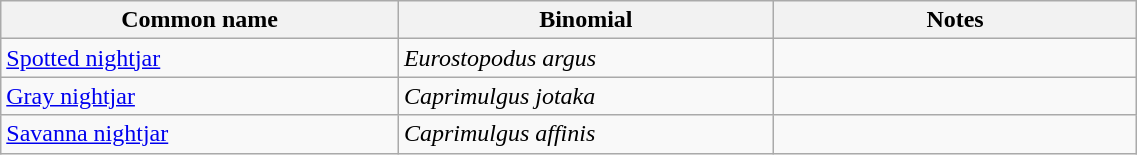<table style="width:60%;" class="wikitable">
<tr>
<th width=35%>Common name</th>
<th width=33%>Binomial</th>
<th width=32%>Notes</th>
</tr>
<tr>
<td><a href='#'>Spotted nightjar</a></td>
<td><em>Eurostopodus argus</em></td>
<td></td>
</tr>
<tr>
<td><a href='#'>Gray nightjar</a></td>
<td><em>Caprimulgus jotaka</em></td>
<td></td>
</tr>
<tr>
<td><a href='#'>Savanna nightjar</a></td>
<td><em>Caprimulgus affinis</em></td>
<td></td>
</tr>
</table>
